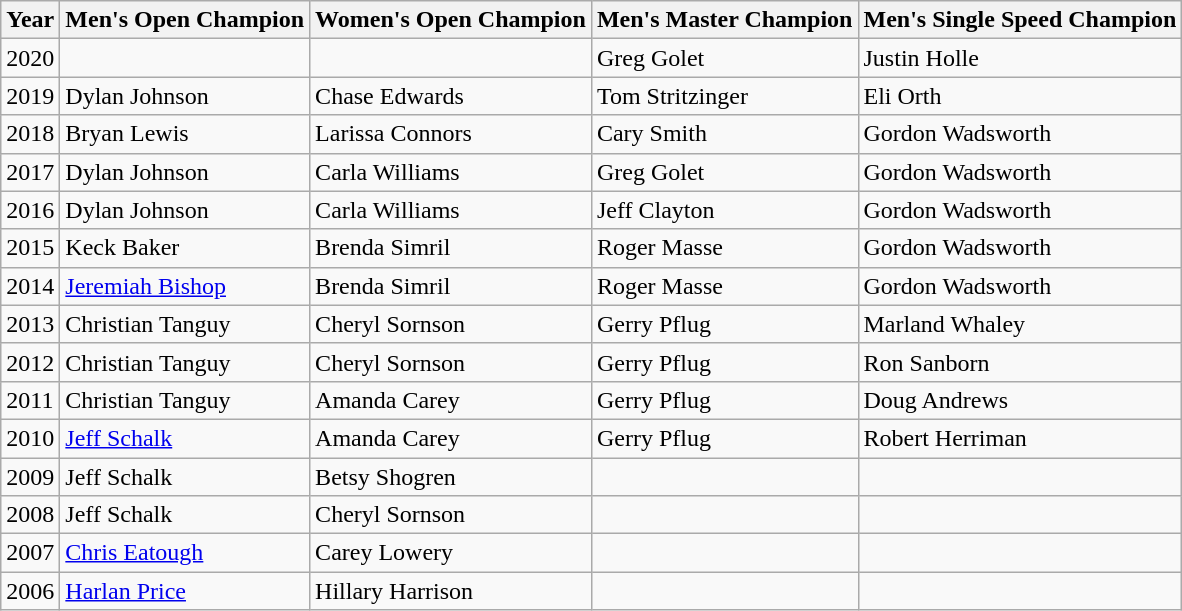<table class="wikitable">
<tr>
<th>Year</th>
<th>Men's Open Champion</th>
<th>Women's Open Champion</th>
<th>Men's Master Champion</th>
<th>Men's Single Speed Champion</th>
</tr>
<tr>
<td>2020</td>
<td></td>
<td></td>
<td>Greg Golet</td>
<td>Justin Holle</td>
</tr>
<tr>
<td>2019 </td>
<td>Dylan Johnson</td>
<td>Chase Edwards</td>
<td>Tom Stritzinger</td>
<td>Eli Orth</td>
</tr>
<tr>
<td>2018</td>
<td>Bryan Lewis</td>
<td>Larissa Connors</td>
<td>Cary Smith</td>
<td>Gordon Wadsworth</td>
</tr>
<tr>
<td>2017</td>
<td>Dylan Johnson</td>
<td>Carla Williams</td>
<td>Greg Golet</td>
<td>Gordon Wadsworth</td>
</tr>
<tr>
<td>2016</td>
<td>Dylan Johnson</td>
<td>Carla Williams</td>
<td>Jeff Clayton</td>
<td>Gordon Wadsworth</td>
</tr>
<tr>
<td>2015</td>
<td>Keck Baker</td>
<td>Brenda Simril</td>
<td>Roger Masse</td>
<td>Gordon Wadsworth</td>
</tr>
<tr>
<td>2014</td>
<td><a href='#'>Jeremiah Bishop</a></td>
<td>Brenda Simril</td>
<td>Roger Masse</td>
<td>Gordon Wadsworth</td>
</tr>
<tr>
<td>2013</td>
<td>Christian Tanguy</td>
<td>Cheryl Sornson</td>
<td>Gerry Pflug</td>
<td>Marland Whaley</td>
</tr>
<tr>
<td>2012</td>
<td>Christian Tanguy</td>
<td>Cheryl Sornson</td>
<td>Gerry Pflug</td>
<td>Ron Sanborn</td>
</tr>
<tr>
<td>2011</td>
<td>Christian Tanguy</td>
<td>Amanda Carey</td>
<td>Gerry Pflug</td>
<td>Doug Andrews</td>
</tr>
<tr>
<td>2010</td>
<td><a href='#'>Jeff Schalk</a></td>
<td>Amanda Carey</td>
<td>Gerry Pflug</td>
<td>Robert Herriman</td>
</tr>
<tr>
<td>2009</td>
<td>Jeff Schalk</td>
<td>Betsy Shogren</td>
<td></td>
<td></td>
</tr>
<tr>
<td>2008</td>
<td>Jeff Schalk</td>
<td>Cheryl Sornson</td>
<td></td>
<td></td>
</tr>
<tr>
<td>2007</td>
<td><a href='#'>Chris Eatough</a></td>
<td>Carey Lowery</td>
<td></td>
<td></td>
</tr>
<tr>
<td>2006</td>
<td><a href='#'>Harlan Price</a></td>
<td>Hillary Harrison</td>
<td></td>
<td></td>
</tr>
</table>
